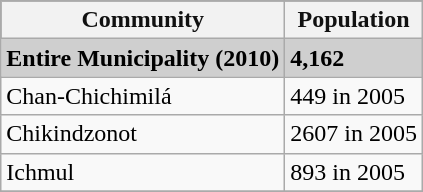<table class="wikitable">
<tr style="background:#111111; color:#111111;">
<th><strong>Community</strong></th>
<th><strong>Population</strong></th>
</tr>
<tr style="background:#CFCFCF;">
<td><strong>Entire Municipality (2010)</strong></td>
<td><strong>4,162</strong></td>
</tr>
<tr>
<td>Chan-Chichimilá</td>
<td>449 in 2005</td>
</tr>
<tr>
<td>Chikindzonot</td>
<td>2607  in 2005</td>
</tr>
<tr>
<td>Ichmul</td>
<td>893 in 2005</td>
</tr>
<tr>
</tr>
</table>
